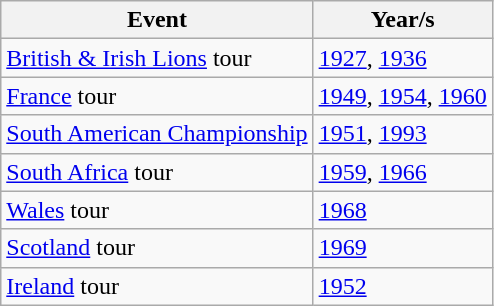<table class= "wikitable sortable">
<tr>
<th>Event</th>
<th>Year/s</th>
</tr>
<tr>
<td><a href='#'>British & Irish Lions</a> tour</td>
<td><a href='#'>1927</a>, <a href='#'>1936</a></td>
</tr>
<tr>
<td><a href='#'>France</a> tour</td>
<td><a href='#'>1949</a>, <a href='#'>1954</a>, <a href='#'>1960</a></td>
</tr>
<tr>
<td><a href='#'>South American Championship</a></td>
<td><a href='#'>1951</a>, <a href='#'>1993</a></td>
</tr>
<tr>
<td><a href='#'>South Africa</a> tour </td>
<td><a href='#'>1959</a>, <a href='#'>1966</a></td>
</tr>
<tr>
<td><a href='#'>Wales</a> tour</td>
<td><a href='#'>1968</a></td>
</tr>
<tr>
<td><a href='#'>Scotland</a> tour</td>
<td><a href='#'>1969</a></td>
</tr>
<tr>
<td><a href='#'>Ireland</a> tour</td>
<td><a href='#'>1952</a></td>
</tr>
</table>
